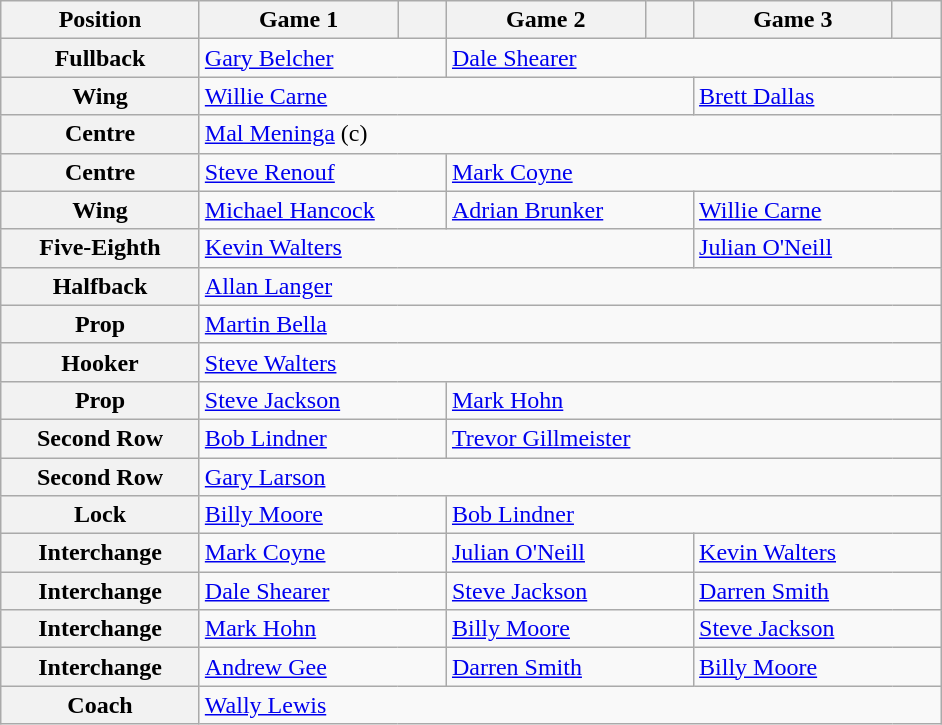<table class="wikitable">
<tr>
<th style="width:125px;">Position</th>
<th style="width:125px;">Game 1</th>
<th style="width:25px;"></th>
<th style="width:125px;">Game 2</th>
<th style="width:25px;"></th>
<th style="width:125px;">Game 3</th>
<th style="width:25px;"></th>
</tr>
<tr>
<th>Fullback</th>
<td colspan="2"> <a href='#'>Gary Belcher</a></td>
<td colspan="4"> <a href='#'>Dale Shearer</a></td>
</tr>
<tr>
<th>Wing</th>
<td colspan="4"> <a href='#'>Willie Carne</a></td>
<td colspan="2"> <a href='#'>Brett Dallas</a></td>
</tr>
<tr>
<th>Centre</th>
<td colspan="6"> <a href='#'>Mal Meninga</a> (c)</td>
</tr>
<tr>
<th>Centre</th>
<td colspan="2"> <a href='#'>Steve Renouf</a></td>
<td colspan="4"> <a href='#'>Mark Coyne</a></td>
</tr>
<tr>
<th>Wing</th>
<td colspan="2"> <a href='#'>Michael Hancock</a></td>
<td colspan="2"> <a href='#'>Adrian Brunker</a></td>
<td colspan="2"> <a href='#'>Willie Carne</a></td>
</tr>
<tr>
<th>Five-Eighth</th>
<td colspan="4"> <a href='#'>Kevin Walters</a></td>
<td colspan="2"> <a href='#'>Julian O'Neill</a></td>
</tr>
<tr>
<th>Halfback</th>
<td colspan="6"> <a href='#'>Allan Langer</a></td>
</tr>
<tr>
<th>Prop</th>
<td colspan="6"> <a href='#'>Martin Bella</a></td>
</tr>
<tr>
<th>Hooker</th>
<td colspan="6"> <a href='#'>Steve Walters</a></td>
</tr>
<tr>
<th>Prop</th>
<td colspan="2"> <a href='#'>Steve Jackson</a></td>
<td colspan="4"> <a href='#'>Mark Hohn</a></td>
</tr>
<tr>
<th>Second Row</th>
<td colspan="2"> <a href='#'>Bob Lindner</a></td>
<td colspan="4"> <a href='#'>Trevor Gillmeister</a></td>
</tr>
<tr>
<th>Second Row</th>
<td colspan="6"> <a href='#'>Gary Larson</a></td>
</tr>
<tr>
<th>Lock</th>
<td colspan="2"> <a href='#'>Billy Moore</a></td>
<td colspan="4"> <a href='#'>Bob Lindner</a></td>
</tr>
<tr>
<th>Interchange</th>
<td colspan="2"> <a href='#'>Mark Coyne</a></td>
<td colspan="2"> <a href='#'>Julian O'Neill</a></td>
<td colspan="2"> <a href='#'>Kevin Walters</a></td>
</tr>
<tr>
<th>Interchange</th>
<td colspan="2"> <a href='#'>Dale Shearer</a></td>
<td colspan="2"> <a href='#'>Steve Jackson</a></td>
<td colspan="2"> <a href='#'>Darren Smith</a></td>
</tr>
<tr>
<th>Interchange</th>
<td colspan="2"> <a href='#'>Mark Hohn</a></td>
<td colspan="2"> <a href='#'>Billy Moore</a></td>
<td colspan="2"> <a href='#'>Steve Jackson</a></td>
</tr>
<tr>
<th>Interchange</th>
<td colspan="2"> <a href='#'>Andrew Gee</a></td>
<td colspan="2"> <a href='#'>Darren Smith</a></td>
<td colspan="2"> <a href='#'>Billy Moore</a></td>
</tr>
<tr>
<th>Coach</th>
<td colspan="6"> <a href='#'>Wally Lewis</a></td>
</tr>
</table>
